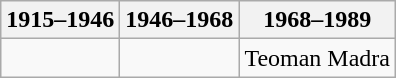<table class="wikitable sortable">
<tr>
<th>1915–1946</th>
<th>1946–1968</th>
<th>1968–1989</th>
</tr>
<tr>
<td></td>
<td></td>
<td>Teoman Madra</td>
</tr>
</table>
